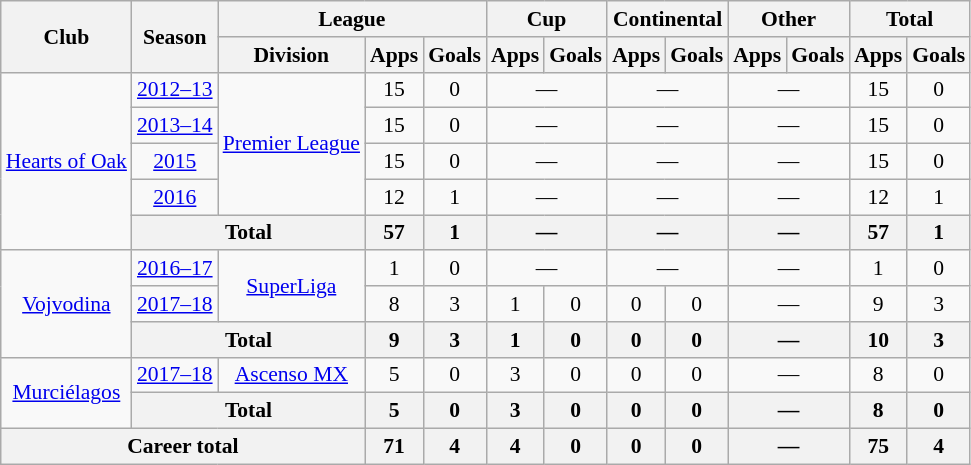<table class="wikitable" style="text-align: center;font-size:90%">
<tr>
<th rowspan="2">Club</th>
<th rowspan="2">Season</th>
<th colspan="3">League</th>
<th colspan="2">Cup</th>
<th colspan="2">Continental</th>
<th colspan="2">Other</th>
<th colspan="2">Total</th>
</tr>
<tr>
<th>Division</th>
<th>Apps</th>
<th>Goals</th>
<th>Apps</th>
<th>Goals</th>
<th>Apps</th>
<th>Goals</th>
<th>Apps</th>
<th>Goals</th>
<th>Apps</th>
<th>Goals</th>
</tr>
<tr>
<td rowspan="5" valign="center"><a href='#'>Hearts of Oak</a></td>
<td><a href='#'>2012–13</a></td>
<td rowspan=4><a href='#'>Premier League</a></td>
<td>15</td>
<td>0</td>
<td colspan="2">—</td>
<td colspan="2">—</td>
<td colspan="2">—</td>
<td>15</td>
<td>0</td>
</tr>
<tr>
<td><a href='#'>2013–14</a></td>
<td>15</td>
<td>0</td>
<td colspan="2">—</td>
<td colspan="2">—</td>
<td colspan="2">—</td>
<td>15</td>
<td>0</td>
</tr>
<tr>
<td><a href='#'>2015</a></td>
<td>15</td>
<td>0</td>
<td colspan="2">—</td>
<td colspan="2">—</td>
<td colspan="2">—</td>
<td>15</td>
<td>0</td>
</tr>
<tr>
<td><a href='#'>2016</a></td>
<td>12</td>
<td>1</td>
<td colspan="2">—</td>
<td colspan="2">—</td>
<td colspan="2">—</td>
<td>12</td>
<td>1</td>
</tr>
<tr>
<th colspan="2">Total</th>
<th>57</th>
<th>1</th>
<th colspan="2">—</th>
<th colspan="2">—</th>
<th colspan="2">—</th>
<th>57</th>
<th>1</th>
</tr>
<tr>
<td rowspan="3" valign="center"><a href='#'>Vojvodina</a></td>
<td><a href='#'>2016–17</a></td>
<td rowspan=2><a href='#'>SuperLiga</a></td>
<td>1</td>
<td>0</td>
<td colspan="2">—</td>
<td colspan="2">—</td>
<td colspan="2">—</td>
<td>1</td>
<td>0</td>
</tr>
<tr>
<td><a href='#'>2017–18</a></td>
<td>8</td>
<td>3</td>
<td>1</td>
<td>0</td>
<td>0</td>
<td>0</td>
<td colspan="2">—</td>
<td>9</td>
<td>3</td>
</tr>
<tr>
<th colspan="2">Total</th>
<th>9</th>
<th>3</th>
<th>1</th>
<th>0</th>
<th>0</th>
<th>0</th>
<th colspan="2">—</th>
<th>10</th>
<th>3</th>
</tr>
<tr>
<td rowspan="2" valign="center"><a href='#'>Murciélagos</a></td>
<td><a href='#'>2017–18</a></td>
<td><a href='#'>Ascenso MX</a></td>
<td>5</td>
<td>0</td>
<td>3</td>
<td>0</td>
<td>0</td>
<td>0</td>
<td colspan="2">—</td>
<td>8</td>
<td>0</td>
</tr>
<tr>
<th colspan="2">Total</th>
<th>5</th>
<th>0</th>
<th>3</th>
<th>0</th>
<th>0</th>
<th>0</th>
<th colspan="2">—</th>
<th>8</th>
<th>0</th>
</tr>
<tr>
<th colspan="3">Career total</th>
<th>71</th>
<th>4</th>
<th>4</th>
<th>0</th>
<th>0</th>
<th>0</th>
<th colspan="2">—</th>
<th>75</th>
<th>4</th>
</tr>
</table>
